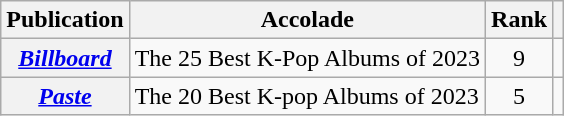<table class="wikitable plainrowheaders" style="text-align:center">
<tr>
<th scope="col">Publication</th>
<th scope="col">Accolade</th>
<th scope="col">Rank</th>
<th scope="col" class="unsortable"></th>
</tr>
<tr>
<th scope="row"><em><a href='#'>Billboard</a></em></th>
<td style="text-align:left">The 25 Best K-Pop Albums of 2023</td>
<td>9</td>
<td></td>
</tr>
<tr>
<th scope="row"><em><a href='#'>Paste</a></em></th>
<td style="text-align:left">The 20 Best K-pop Albums of 2023</td>
<td>5</td>
<td></td>
</tr>
</table>
